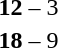<table style="text-align:center">
<tr>
<th width=200></th>
<th width=100></th>
<th width=200></th>
</tr>
<tr>
<td align=right><strong></strong></td>
<td><strong>12</strong> – 3</td>
<td align=left></td>
</tr>
<tr>
<td align=right><strong></strong></td>
<td><strong>18</strong> – 9</td>
<td align=left></td>
</tr>
</table>
